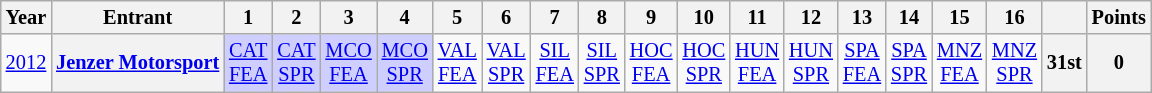<table class="wikitable" style="text-align:center; font-size:85%">
<tr>
<th>Year</th>
<th>Entrant</th>
<th>1</th>
<th>2</th>
<th>3</th>
<th>4</th>
<th>5</th>
<th>6</th>
<th>7</th>
<th>8</th>
<th>9</th>
<th>10</th>
<th>11</th>
<th>12</th>
<th>13</th>
<th>14</th>
<th>15</th>
<th>16</th>
<th></th>
<th>Points</th>
</tr>
<tr>
<td><a href='#'>2012</a></td>
<th nowrap><a href='#'>Jenzer Motorsport</a></th>
<td style="background:#cfcfff;"><a href='#'>CAT<br>FEA</a><br></td>
<td style="background:#cfcfff;"><a href='#'>CAT<br>SPR</a><br></td>
<td style="background:#cfcfff;"><a href='#'>MCO<br>FEA</a><br></td>
<td style="background:#cfcfff;"><a href='#'>MCO<br>SPR</a><br></td>
<td><a href='#'>VAL<br>FEA</a><br></td>
<td><a href='#'>VAL<br>SPR</a><br></td>
<td><a href='#'>SIL<br>FEA</a><br></td>
<td><a href='#'>SIL<br>SPR</a><br></td>
<td><a href='#'>HOC<br>FEA</a><br></td>
<td><a href='#'>HOC<br>SPR</a><br></td>
<td><a href='#'>HUN<br>FEA</a><br></td>
<td><a href='#'>HUN<br>SPR</a><br></td>
<td><a href='#'>SPA<br>FEA</a><br></td>
<td><a href='#'>SPA<br>SPR</a><br></td>
<td><a href='#'>MNZ<br>FEA</a><br></td>
<td><a href='#'>MNZ<br>SPR</a><br></td>
<th>31st</th>
<th>0</th>
</tr>
</table>
